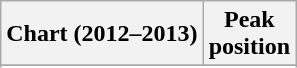<table class="wikitable plainrowheaders sortable" style="text-align:center;">
<tr>
<th scope="col">Chart (2012–2013)</th>
<th scope="col">Peak<br>position</th>
</tr>
<tr>
</tr>
<tr>
</tr>
</table>
